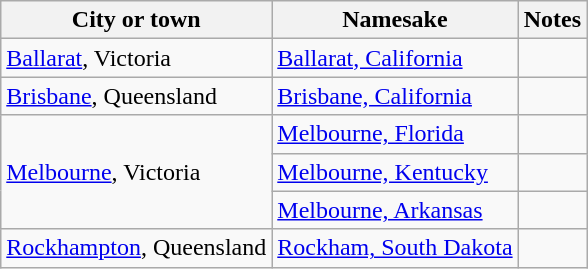<table class="wikitable">
<tr>
<th>City or town</th>
<th>Namesake</th>
<th>Notes</th>
</tr>
<tr>
<td><a href='#'>Ballarat</a>, Victoria</td>
<td><a href='#'>Ballarat, California</a></td>
<td></td>
</tr>
<tr>
<td><a href='#'>Brisbane</a>, Queensland</td>
<td><a href='#'>Brisbane, California</a></td>
<td> </td>
</tr>
<tr>
<td rowspan="3"><a href='#'>Melbourne</a>, Victoria</td>
<td><a href='#'>Melbourne, Florida</a></td>
<td></td>
</tr>
<tr>
<td><a href='#'>Melbourne, Kentucky</a></td>
<td></td>
</tr>
<tr>
<td><a href='#'>Melbourne, Arkansas</a></td>
<td></td>
</tr>
<tr>
<td><a href='#'>Rockhampton</a>, Queensland</td>
<td><a href='#'>Rockham, South Dakota</a></td>
<td></td>
</tr>
</table>
